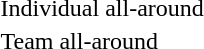<table>
<tr>
<td>Individual all-around</td>
<td></td>
<td></td>
<td></td>
</tr>
<tr>
<td>Team all-around</td>
<td></td>
<td></td>
<td></td>
</tr>
</table>
